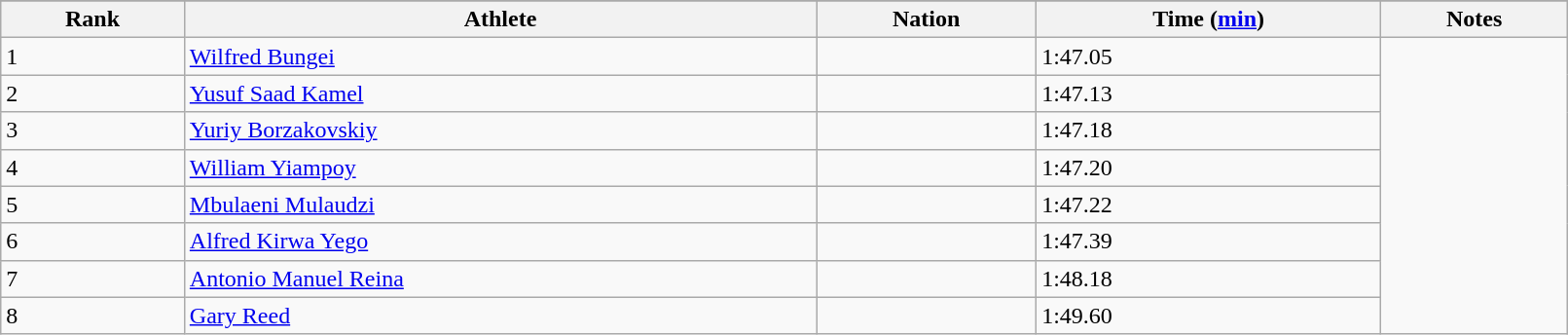<table class="wikitable" width=85%>
<tr>
</tr>
<tr>
<th>Rank</th>
<th>Athlete</th>
<th>Nation</th>
<th>Time (<a href='#'>min</a>)</th>
<th>Notes</th>
</tr>
<tr>
<td>1</td>
<td><a href='#'>Wilfred Bungei</a></td>
<td></td>
<td>1:47.05</td>
</tr>
<tr>
<td>2</td>
<td><a href='#'>Yusuf Saad Kamel</a></td>
<td></td>
<td>1:47.13</td>
</tr>
<tr>
<td>3</td>
<td><a href='#'>Yuriy Borzakovskiy</a></td>
<td></td>
<td>1:47.18</td>
</tr>
<tr>
<td>4</td>
<td><a href='#'>William Yiampoy</a></td>
<td></td>
<td>1:47.20</td>
</tr>
<tr>
<td>5</td>
<td><a href='#'>Mbulaeni Mulaudzi</a></td>
<td></td>
<td>1:47.22</td>
</tr>
<tr>
<td>6</td>
<td><a href='#'>Alfred Kirwa Yego</a></td>
<td></td>
<td>1:47.39</td>
</tr>
<tr>
<td>7</td>
<td><a href='#'>Antonio Manuel Reina</a></td>
<td></td>
<td>1:48.18</td>
</tr>
<tr>
<td>8</td>
<td><a href='#'>Gary Reed</a></td>
<td></td>
<td>1:49.60</td>
</tr>
</table>
